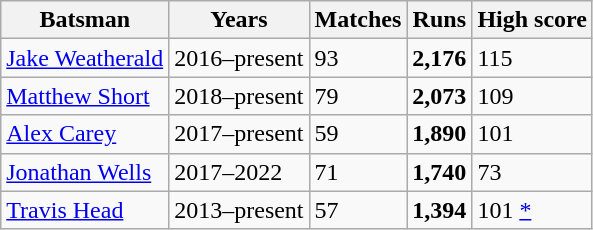<table class="wikitable">
<tr>
<th>Batsman</th>
<th>Years</th>
<th>Matches</th>
<th>Runs</th>
<th>High score</th>
</tr>
<tr>
<td><a href='#'>Jake Weatherald</a></td>
<td>2016–present</td>
<td>93</td>
<td><strong>2,176</strong></td>
<td>115</td>
</tr>
<tr>
<td><a href='#'>Matthew Short</a></td>
<td>2018–present</td>
<td>79</td>
<td><strong>2,073</strong></td>
<td>109</td>
</tr>
<tr>
<td><a href='#'>Alex Carey</a></td>
<td>2017–present</td>
<td>59</td>
<td><strong>1,890</strong></td>
<td>101</td>
</tr>
<tr>
<td><a href='#'>Jonathan Wells</a></td>
<td>2017–2022</td>
<td>71</td>
<td><strong>1,740</strong></td>
<td>73</td>
</tr>
<tr>
<td><a href='#'>Travis Head</a></td>
<td>2013–present</td>
<td>57</td>
<td><strong>1,394</strong></td>
<td>101 <a href='#'>*</a></td>
</tr>
</table>
